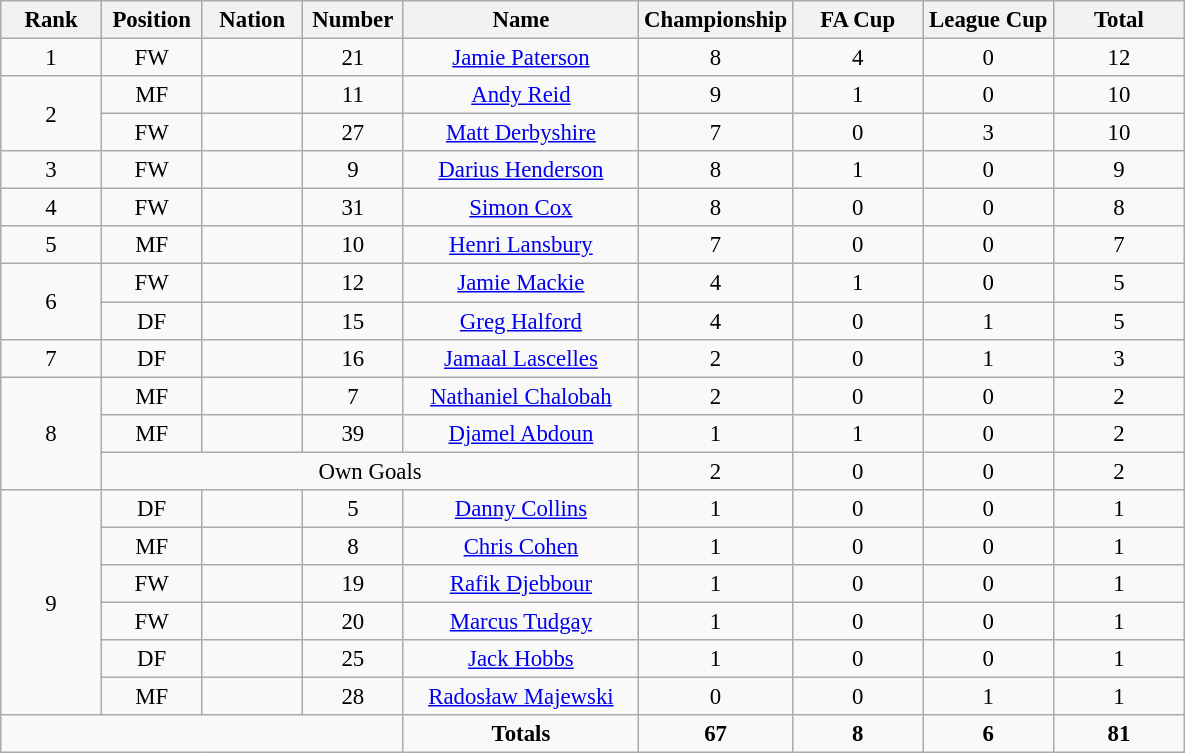<table class="wikitable" style="font-size: 95%; text-align: center;">
<tr>
<th width=60>Rank</th>
<th width=60>Position</th>
<th width=60>Nation</th>
<th width=60>Number</th>
<th width=150>Name</th>
<th width=80>Championship</th>
<th width=80>FA Cup</th>
<th width=80>League Cup</th>
<th width=80>Total</th>
</tr>
<tr>
<td rowspan="1">1</td>
<td>FW</td>
<td></td>
<td>21</td>
<td><a href='#'>Jamie Paterson</a></td>
<td>8</td>
<td>4</td>
<td>0</td>
<td>12</td>
</tr>
<tr>
<td rowspan="2">2</td>
<td>MF</td>
<td></td>
<td>11</td>
<td><a href='#'>Andy Reid</a></td>
<td>9</td>
<td>1</td>
<td>0</td>
<td>10</td>
</tr>
<tr>
<td>FW</td>
<td></td>
<td>27</td>
<td><a href='#'>Matt Derbyshire</a></td>
<td>7</td>
<td>0</td>
<td>3</td>
<td>10</td>
</tr>
<tr>
<td rowspan="1">3</td>
<td>FW</td>
<td></td>
<td>9</td>
<td><a href='#'>Darius Henderson</a></td>
<td>8</td>
<td>1</td>
<td>0</td>
<td>9</td>
</tr>
<tr>
<td rowspan="1">4</td>
<td>FW</td>
<td></td>
<td>31</td>
<td><a href='#'>Simon Cox</a></td>
<td>8</td>
<td>0</td>
<td>0</td>
<td>8</td>
</tr>
<tr>
<td rowspan="1">5</td>
<td>MF</td>
<td></td>
<td>10</td>
<td><a href='#'>Henri Lansbury</a></td>
<td>7</td>
<td>0</td>
<td>0</td>
<td>7</td>
</tr>
<tr>
<td rowspan="2">6</td>
<td>FW</td>
<td></td>
<td>12</td>
<td><a href='#'>Jamie Mackie</a></td>
<td>4</td>
<td>1</td>
<td>0</td>
<td>5</td>
</tr>
<tr>
<td>DF</td>
<td></td>
<td>15</td>
<td><a href='#'>Greg Halford</a></td>
<td>4</td>
<td>0</td>
<td>1</td>
<td>5</td>
</tr>
<tr>
<td rowspan="1">7</td>
<td>DF</td>
<td></td>
<td>16</td>
<td><a href='#'>Jamaal Lascelles</a></td>
<td>2</td>
<td>0</td>
<td>1</td>
<td>3</td>
</tr>
<tr>
<td rowspan="3">8</td>
<td>MF</td>
<td></td>
<td>7</td>
<td><a href='#'>Nathaniel Chalobah</a></td>
<td>2</td>
<td>0</td>
<td>0</td>
<td>2</td>
</tr>
<tr>
<td>MF</td>
<td></td>
<td>39</td>
<td><a href='#'>Djamel Abdoun</a></td>
<td>1</td>
<td>1</td>
<td>0</td>
<td>2</td>
</tr>
<tr>
<td colspan="4">Own Goals</td>
<td>2</td>
<td>0</td>
<td>0</td>
<td>2</td>
</tr>
<tr>
<td rowspan="6">9</td>
<td>DF</td>
<td></td>
<td>5</td>
<td><a href='#'>Danny Collins</a></td>
<td>1</td>
<td>0</td>
<td>0</td>
<td>1</td>
</tr>
<tr>
<td>MF</td>
<td></td>
<td>8</td>
<td><a href='#'>Chris Cohen</a></td>
<td>1</td>
<td>0</td>
<td>0</td>
<td>1</td>
</tr>
<tr>
<td>FW</td>
<td></td>
<td>19</td>
<td><a href='#'>Rafik Djebbour</a></td>
<td>1</td>
<td>0</td>
<td>0</td>
<td>1</td>
</tr>
<tr>
<td>FW</td>
<td></td>
<td>20</td>
<td><a href='#'>Marcus Tudgay</a></td>
<td>1</td>
<td>0</td>
<td>0</td>
<td>1</td>
</tr>
<tr>
<td>DF</td>
<td></td>
<td>25</td>
<td><a href='#'>Jack Hobbs</a></td>
<td>1</td>
<td>0</td>
<td>0</td>
<td>1</td>
</tr>
<tr>
<td>MF</td>
<td></td>
<td>28</td>
<td><a href='#'>Radosław Majewski</a></td>
<td>0</td>
<td>0</td>
<td>1</td>
<td>1</td>
</tr>
<tr>
<td colspan="4"></td>
<td><strong>Totals</strong></td>
<td><strong>67</strong></td>
<td><strong>8</strong></td>
<td><strong>6</strong></td>
<td><strong>81</strong></td>
</tr>
</table>
